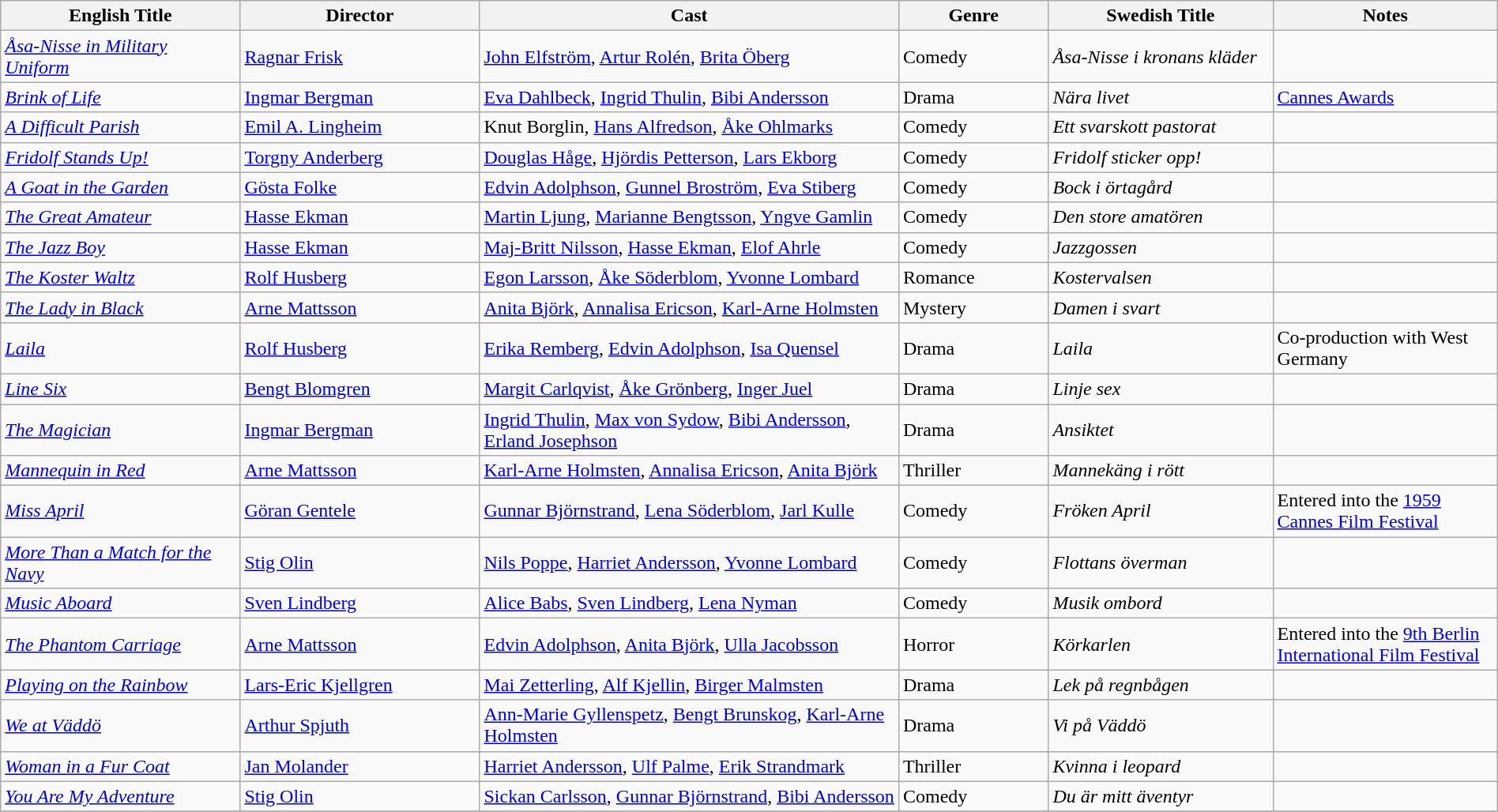<table class="wikitable" style="width:100%;">
<tr>
<th style="width:16%;">English Title</th>
<th style="width:16%;">Director</th>
<th style="width:28%;">Cast</th>
<th style="width:10%;">Genre</th>
<th style="width:15%;">Swedish Title</th>
<th style="width:15%;">Notes</th>
</tr>
<tr>
<td><em><a href='#'>Åsa-Nisse in Military Uniform</a></em></td>
<td><a href='#'>Ragnar Frisk</a></td>
<td><a href='#'>John Elfström</a>, <a href='#'>Artur Rolén</a>, <a href='#'>Brita Öberg</a></td>
<td>Comedy</td>
<td><em>Åsa-Nisse i kronans kläder</em></td>
</tr>
<tr>
<td><em><a href='#'>Brink of Life</a></em></td>
<td><a href='#'>Ingmar Bergman</a></td>
<td><a href='#'>Eva Dahlbeck</a>, <a href='#'>Ingrid Thulin</a>, <a href='#'>Bibi Andersson</a></td>
<td>Drama</td>
<td><em>Nära livet</em></td>
<td><a href='#'>Cannes Awards</a></td>
</tr>
<tr>
<td><em><a href='#'>A Difficult Parish</a></em></td>
<td><a href='#'>Emil A. Lingheim</a></td>
<td>Knut Borglin, <a href='#'>Hans Alfredson</a>, <a href='#'>Åke Ohlmarks</a></td>
<td>Comedy</td>
<td><em>Ett svarskott pastorat</em></td>
<td></td>
</tr>
<tr>
<td><em><a href='#'>Fridolf Stands Up!</a></em></td>
<td><a href='#'>Torgny Anderberg</a></td>
<td><a href='#'>Douglas Håge</a>, <a href='#'>Hjördis Petterson</a>, <a href='#'>Lars Ekborg</a></td>
<td>Comedy</td>
<td><em>Fridolf sticker opp!</em></td>
</tr>
<tr>
<td><em><a href='#'>A Goat in the Garden</a></em></td>
<td><a href='#'>Gösta Folke</a></td>
<td><a href='#'>Edvin Adolphson</a>, <a href='#'>Gunnel Broström</a>, <a href='#'>Eva Stiberg</a></td>
<td>Comedy</td>
<td><em>Bock i örtagård</em></td>
<td></td>
</tr>
<tr>
<td><em><a href='#'>The Great Amateur</a></em></td>
<td><a href='#'>Hasse Ekman</a></td>
<td><a href='#'>Martin Ljung</a>, <a href='#'>Marianne Bengtsson</a>, <a href='#'>Yngve Gamlin</a></td>
<td>Comedy</td>
<td><em>Den store amatören</em></td>
<td></td>
</tr>
<tr>
<td><em><a href='#'>The Jazz Boy</a></em></td>
<td><a href='#'>Hasse Ekman</a></td>
<td><a href='#'>Maj-Britt Nilsson</a>, <a href='#'>Hasse Ekman</a>, <a href='#'>Elof Ahrle</a></td>
<td>Comedy</td>
<td><em>Jazzgossen</em></td>
<td></td>
</tr>
<tr>
<td><em><a href='#'>The Koster Waltz</a></em></td>
<td><a href='#'>Rolf Husberg </a></td>
<td><a href='#'>Egon Larsson</a>, <a href='#'>Åke Söderblom</a>, <a href='#'>Yvonne Lombard</a></td>
<td>Romance</td>
<td><em>Kostervalsen</em></td>
<td></td>
</tr>
<tr>
<td><em><a href='#'>The Lady in Black</a></em></td>
<td><a href='#'>Arne Mattsson</a></td>
<td><a href='#'>Anita Björk</a>, <a href='#'>Annalisa Ericson</a>, <a href='#'>Karl-Arne Holmsten</a></td>
<td>Mystery</td>
<td><em>Damen i svart</em></td>
<td></td>
</tr>
<tr>
<td><em><a href='#'>Laila</a></em></td>
<td><a href='#'>Rolf Husberg</a></td>
<td><a href='#'>Erika Remberg</a>, <a href='#'>Edvin Adolphson</a>, <a href='#'>Isa Quensel</a></td>
<td>Drama</td>
<td><em>Laila</em></td>
<td>Co-production with West Germany</td>
</tr>
<tr>
<td><em><a href='#'>Line Six</a></em></td>
<td><a href='#'>Bengt Blomgren</a></td>
<td><a href='#'>Margit Carlqvist</a>, <a href='#'>Åke Grönberg</a>, <a href='#'>Inger Juel</a></td>
<td>Drama</td>
<td><em>Linje sex</em></td>
<td></td>
</tr>
<tr>
<td><em><a href='#'>The Magician</a></em></td>
<td><a href='#'>Ingmar Bergman</a></td>
<td><a href='#'>Ingrid Thulin</a>, <a href='#'>Max von Sydow</a>, <a href='#'>Bibi Andersson</a>, <a href='#'>Erland Josephson</a></td>
<td>Drama</td>
<td><em>Ansiktet</em></td>
<td></td>
</tr>
<tr>
<td><em><a href='#'>Mannequin in Red</a></em></td>
<td><a href='#'>Arne Mattsson</a></td>
<td><a href='#'>Karl-Arne Holmsten</a>, <a href='#'>Annalisa Ericson</a>, <a href='#'>Anita Björk</a></td>
<td>Thriller</td>
<td><em>Mannekäng i rött</em></td>
<td></td>
</tr>
<tr>
<td><em><a href='#'>Miss April</a></em></td>
<td><a href='#'>Göran Gentele</a></td>
<td><a href='#'>Gunnar Björnstrand</a>, <a href='#'>Lena Söderblom</a>, <a href='#'>Jarl Kulle </a></td>
<td>Comedy</td>
<td><em>Fröken April</em></td>
<td>Entered into the <a href='#'>1959 Cannes Film Festival</a></td>
</tr>
<tr>
<td><em><a href='#'>More Than a Match for the Navy</a></em></td>
<td><a href='#'>Stig Olin</a></td>
<td><a href='#'>Nils Poppe</a>, <a href='#'>Harriet Andersson</a>, <a href='#'>Yvonne Lombard</a></td>
<td>Comedy</td>
<td><em> Flottans överman</em></td>
<td></td>
</tr>
<tr>
<td><em><a href='#'>Music Aboard</a></em></td>
<td><a href='#'>Sven Lindberg</a></td>
<td><a href='#'>Alice Babs</a>, <a href='#'>Sven Lindberg</a>, <a href='#'>Lena Nyman</a></td>
<td>Comedy</td>
<td><em>Musik ombord</em></td>
<td></td>
</tr>
<tr>
<td><em><a href='#'>The Phantom Carriage</a></em></td>
<td><a href='#'>Arne Mattsson</a></td>
<td><a href='#'>Edvin Adolphson</a>, <a href='#'>Anita Björk</a>, <a href='#'>Ulla Jacobsson</a></td>
<td>Horror</td>
<td><em>Körkarlen</em></td>
<td>Entered into the <a href='#'>9th Berlin International Film Festival</a></td>
</tr>
<tr>
<td><em><a href='#'>Playing on the Rainbow</a></em></td>
<td><a href='#'>Lars-Eric Kjellgren</a></td>
<td><a href='#'>Mai Zetterling</a>, <a href='#'>Alf Kjellin</a>, <a href='#'>Birger Malmsten</a></td>
<td>Drama</td>
<td><em>Lek på regnbågen</em></td>
<td></td>
</tr>
<tr>
<td><em><a href='#'>We at Väddö</a></em></td>
<td><a href='#'>Arthur Spjuth</a></td>
<td><a href='#'>Ann-Marie Gyllenspetz</a>, <a href='#'>Bengt Brunskog</a>, <a href='#'>Karl-Arne Holmsten</a></td>
<td>Drama</td>
<td><em>Vi på Väddö</em></td>
</tr>
<tr>
<td><em><a href='#'>Woman in a Fur Coat</a></em></td>
<td><a href='#'>Jan Molander</a></td>
<td><a href='#'>Harriet Andersson</a>, <a href='#'>Ulf Palme</a>, <a href='#'>Erik Strandmark</a></td>
<td>Thriller</td>
<td><em>Kvinna i leopard</em></td>
<td></td>
</tr>
<tr>
<td><em><a href='#'>You Are My Adventure</a></em></td>
<td><a href='#'>Stig Olin</a></td>
<td><a href='#'>Sickan Carlsson</a>, <a href='#'>Gunnar Björnstrand</a>, <a href='#'>Bibi Andersson</a></td>
<td>Comedy</td>
<td><em>Du är mitt äventyr</em></td>
<td></td>
</tr>
<tr>
</tr>
</table>
